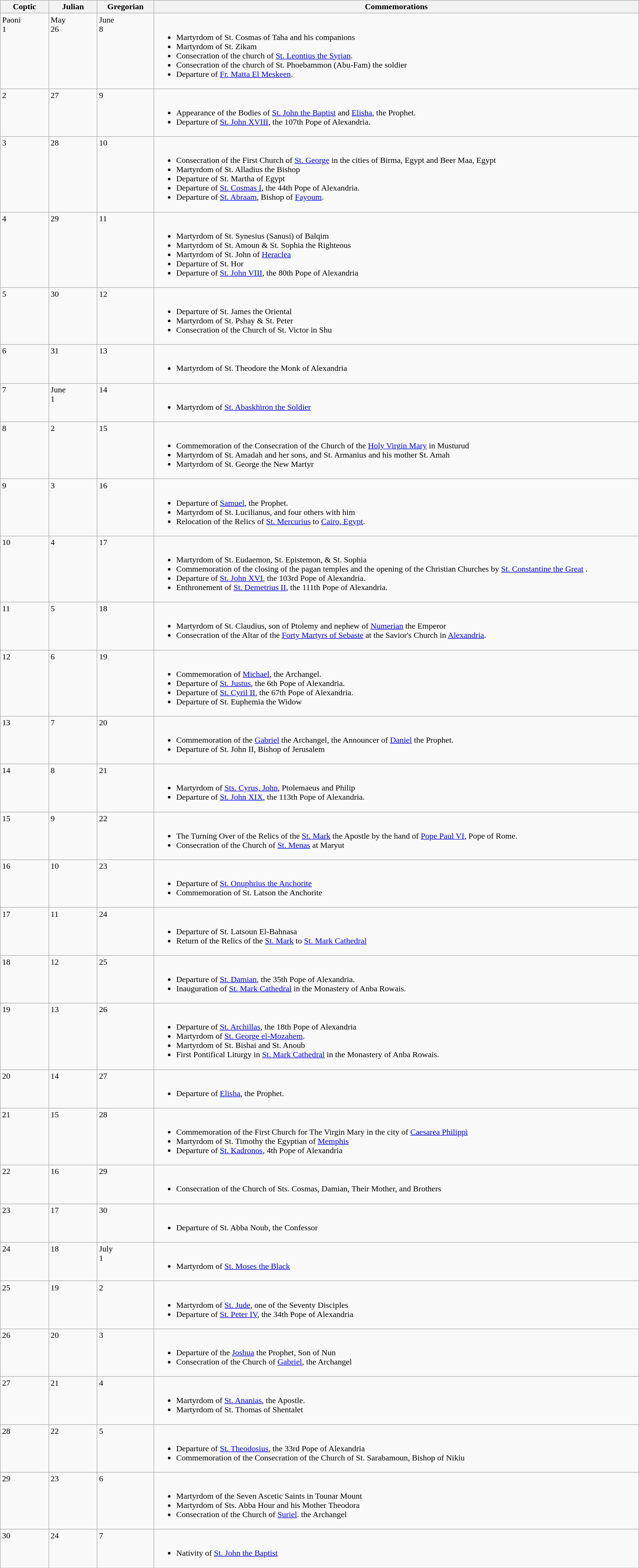<table class="wikitable">
<tr>
<th style="width:5%;">Coptic</th>
<th style="width:5%;">Julian</th>
<th style="width:5%;">Gregorian</th>
<th style="width:50%;">Commemorations</th>
</tr>
<tr valign="top">
<td>Paoni<br>1</td>
<td>May<br>26</td>
<td>June<br>8</td>
<td><br><ul><li>Martyrdom of St. Cosmas of Taha and his companions</li><li>Martyrdom of St. Zikam</li><li>Consecration of the church of <a href='#'>St. Leontius the Syrian</a>.</li><li>Consecration of the church of St. Phoebammon (Abu-Fam) the soldier</li><li>Departure of <a href='#'>Fr. Matta El Meskeen</a>.</li></ul></td>
</tr>
<tr valign="top">
<td>2</td>
<td>27</td>
<td>9</td>
<td><br><ul><li>Appearance of the Bodies of <a href='#'>St. John the Baptist</a> and <a href='#'>Elisha</a>, the Prophet.</li><li>Departure of <a href='#'>St. John XVIII</a>, the 107th Pope of Alexandria.</li></ul></td>
</tr>
<tr valign="top">
<td>3</td>
<td>28</td>
<td>10</td>
<td><br><ul><li>Consecration of the First Church of <a href='#'>St. George</a> in the cities of Birma, Egypt and Beer Maa, Egypt</li><li>Martyrdom of St. Alladius the Bishop</li><li>Departure of St. Martha of Egypt</li><li>Departure of <a href='#'>St. Cosmas I</a>, the 44th Pope of Alexandria.</li><li>Departure of <a href='#'>St. Abraam</a>, Bishop of <a href='#'>Fayoum</a>.</li></ul></td>
</tr>
<tr valign="top">
<td>4</td>
<td>29</td>
<td>11</td>
<td><br><ul><li>Martyrdom of St. Synesius (Sanusi) of Balqim</li><li>Martyrdom of St. Amoun & St. Sophia the Righteous</li><li>Martyrdom of St. John of <a href='#'>Heraclea</a></li><li>Departure of St. Hor</li><li>Departure of <a href='#'>St. John VIII</a>, the 80th Pope of Alexandria</li></ul></td>
</tr>
<tr valign="top">
<td>5</td>
<td>30</td>
<td>12</td>
<td><br><ul><li>Departure of St. James the Oriental</li><li>Martyrdom of St. Pshay & St. Peter</li><li>Consecration of the Church of St. Victor in Shu</li></ul></td>
</tr>
<tr valign="top">
<td>6</td>
<td>31</td>
<td>13</td>
<td><br><ul><li>Martyrdom of St. Theodore the Monk of Alexandria</li></ul></td>
</tr>
<tr valign="top">
<td>7</td>
<td>June<br>1</td>
<td>14</td>
<td><br><ul><li>Martyrdom of <a href='#'>St. Abaskhiron the Soldier</a></li></ul></td>
</tr>
<tr valign="top">
<td>8</td>
<td>2</td>
<td>15</td>
<td><br><ul><li>Commemoration of the Consecration of the Church of the <a href='#'>Holy Virgin Mary</a> in Musturud</li><li>Martyrdom of St. Amadah and her sons, and St. Armanius and his mother St. Amah</li><li>Martyrdom of St. George the New Martyr</li></ul></td>
</tr>
<tr valign="top">
<td>9</td>
<td>3</td>
<td>16</td>
<td><br><ul><li>Departure of <a href='#'>Samuel</a>, the Prophet.</li><li>Martyrdom of St. Lucilianus, and four others with him</li><li>Relocation of the Relics of <a href='#'>St. Mercurius</a> to <a href='#'>Cairo, Egypt</a>.</li></ul></td>
</tr>
<tr valign="top">
<td>10</td>
<td>4</td>
<td>17</td>
<td><br><ul><li>Martyrdom of St. Eudaemon, St. Epistemon, & St. Sophia</li><li>Commemoration of the closing of the pagan temples and the opening of the Christian Churches by <a href='#'>St. Constantine the Great</a> .</li><li>Departure of <a href='#'>St. John XVI</a>, the 103rd Pope of Alexandria.</li><li>Enthronement of <a href='#'>St. Demetrius II</a>, the 111th Pope of Alexandria.</li></ul></td>
</tr>
<tr valign="top">
<td>11</td>
<td>5</td>
<td>18</td>
<td><br><ul><li>Martyrdom of St. Claudius, son of Ptolemy and nephew of <a href='#'>Numerian</a> the Emperor</li><li>Consecration of the Altar of the <a href='#'>Forty Martyrs of Sebaste</a> at the Savior's Church in <a href='#'>Alexandria</a>.</li></ul></td>
</tr>
<tr valign="top">
<td>12</td>
<td>6</td>
<td>19</td>
<td><br><ul><li>Commemoration of <a href='#'>Michael</a>, the Archangel.</li><li>Departure of <a href='#'>St. Justus</a>, the 6th Pope of Alexandria.</li><li>Departure of <a href='#'>St. Cyril II</a>, the 67th Pope of Alexandria.</li><li>Departure of St. Euphemia the Widow</li></ul></td>
</tr>
<tr valign="top">
<td>13</td>
<td>7</td>
<td>20</td>
<td><br><ul><li>Commemoration of the <a href='#'>Gabriel</a> the Archangel, the Announcer of <a href='#'>Daniel</a> the Prophet.</li><li>Departure of St. John II, Bishop of Jerusalem</li></ul></td>
</tr>
<tr valign="top">
<td>14</td>
<td>8</td>
<td>21</td>
<td><br><ul><li>Martyrdom of <a href='#'>Sts. Cyrus, John</a>, Ptolemaeus and Philip</li><li>Departure of <a href='#'>St. John XIX</a>, the 113th Pope of Alexandria.</li></ul></td>
</tr>
<tr valign="top">
<td>15</td>
<td>9</td>
<td>22</td>
<td><br><ul><li>The Turning Over of the Relics of the <a href='#'>St. Mark</a> the Apostle by the hand of <a href='#'>Pope Paul VI</a>, Pope of Rome.</li><li>Consecration of the Church of <a href='#'>St. Menas</a> at Maryut</li></ul></td>
</tr>
<tr valign="top">
<td>16</td>
<td>10</td>
<td>23</td>
<td><br><ul><li>Departure of <a href='#'>St. Onuphrius the Anchorite</a></li><li>Commemoration of St. Latson the Anchorite</li></ul></td>
</tr>
<tr valign="top">
<td>17</td>
<td>11</td>
<td>24</td>
<td><br><ul><li>Departure of St. Latsoun El-Bahnasa</li><li>Return of the Relics of the <a href='#'>St. Mark</a> to <a href='#'>St. Mark Cathedral</a></li></ul></td>
</tr>
<tr valign="top">
<td>18</td>
<td>12</td>
<td>25</td>
<td><br><ul><li>Departure of <a href='#'>St. Damian</a>, the 35th Pope of Alexandria.</li><li>Inauguration of <a href='#'>St. Mark Cathedral</a> in the Monastery of Anba Rowais.</li></ul></td>
</tr>
<tr valign="top">
<td>19</td>
<td>13</td>
<td>26</td>
<td><br><ul><li>Departure of <a href='#'>St. Archillas</a>, the 18th Pope of Alexandria</li><li>Martyrdom of <a href='#'>St. George el-Mozahem</a>.</li><li>Martyrdom of St. Bishai and St. Anoub</li><li>First Pontifical Liturgy in <a href='#'>St. Mark Cathedral</a> in the Monastery of Anba Rowais.</li></ul></td>
</tr>
<tr valign="top">
<td>20</td>
<td>14</td>
<td>27</td>
<td><br><ul><li>Departure of <a href='#'>Elisha</a>, the Prophet.</li></ul></td>
</tr>
<tr valign="top">
<td>21</td>
<td>15</td>
<td>28</td>
<td><br><ul><li>Commemoration of the First Church for The Virgin Mary in the city of <a href='#'>Caesarea Philippi</a></li><li>Martyrdom of St. Timothy the Egyptian of <a href='#'>Memphis</a></li><li>Departure of <a href='#'>St. Kadronos</a>, 4th Pope of Alexandria</li></ul></td>
</tr>
<tr valign="top">
<td>22</td>
<td>16</td>
<td>29</td>
<td><br><ul><li>Consecration of the Church of Sts. Cosmas, Damian, Their Mother, and Brothers</li></ul></td>
</tr>
<tr valign="top">
<td>23</td>
<td>17</td>
<td>30</td>
<td><br><ul><li>Departure of St. Abba Noub, the Confessor</li></ul></td>
</tr>
<tr valign="top">
<td>24</td>
<td>18</td>
<td>July<br>1</td>
<td><br><ul><li>Martyrdom of <a href='#'>St. Moses the Black</a></li></ul></td>
</tr>
<tr valign="top">
<td>25</td>
<td>19</td>
<td>2</td>
<td><br><ul><li>Martyrdom of <a href='#'>St. Jude</a>, one of the Seventy Disciples</li><li>Departure of <a href='#'>St. Peter IV</a>, the 34th Pope of Alexandria</li></ul></td>
</tr>
<tr valign="top">
<td>26</td>
<td>20</td>
<td>3</td>
<td><br><ul><li>Departure of the <a href='#'>Joshua</a> the Prophet, Son of Nun</li><li>Consecration of the Church of <a href='#'>Gabriel</a>, the Archangel</li></ul></td>
</tr>
<tr valign="top">
<td>27</td>
<td>21</td>
<td>4</td>
<td><br><ul><li>Martyrdom of <a href='#'>St. Ananias</a>, the Apostle.</li><li>Martyrdom of St. Thomas of Shentalet</li></ul></td>
</tr>
<tr valign="top">
<td>28</td>
<td>22</td>
<td>5</td>
<td><br><ul><li>Departure of <a href='#'>St. Theodosius</a>, the 33rd Pope of Alexandria</li><li>Commemoration of the Consecration of the Church of St. Sarabamoun, Bishop of Nikiu</li></ul></td>
</tr>
<tr valign="top">
<td>29</td>
<td>23</td>
<td>6</td>
<td><br><ul><li>Martyrdom of the Seven Ascetic Saints in Tounar Mount</li><li>Martyrdom of Sts. Abba Hour and his Mother Theodora</li><li>Consecration of the Church of <a href='#'>Suriel</a>. the Archangel</li></ul></td>
</tr>
<tr valign="top">
<td>30</td>
<td>24</td>
<td>7</td>
<td><br><ul><li>Nativity of <a href='#'>St. John the Baptist</a></li></ul></td>
</tr>
<tr valign="top">
</tr>
</table>
